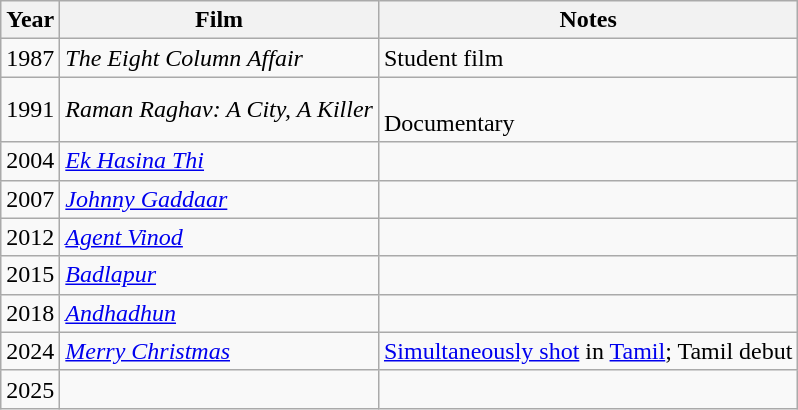<table class=wikitable>
<tr>
<th>Year</th>
<th>Film</th>
<th>Notes</th>
</tr>
<tr>
<td>1987</td>
<td><em>The Eight Column Affair</em></td>
<td>Student film</td>
</tr>
<tr>
<td>1991</td>
<td><em>Raman Raghav: A City, A Killer</em></td>
<td><br>Documentary</td>
</tr>
<tr>
<td>2004</td>
<td><em><a href='#'>Ek Hasina Thi</a></em></td>
<td></td>
</tr>
<tr>
<td>2007</td>
<td><em><a href='#'>Johnny Gaddaar</a></em></td>
<td></td>
</tr>
<tr>
<td>2012</td>
<td><em><a href='#'>Agent Vinod</a></em></td>
<td></td>
</tr>
<tr>
<td>2015</td>
<td><em><a href='#'>Badlapur</a></em></td>
<td></td>
</tr>
<tr>
<td>2018</td>
<td><em><a href='#'>Andhadhun</a></em></td>
<td></td>
</tr>
<tr>
<td>2024</td>
<td><em><a href='#'>Merry Christmas</a></em></td>
<td><a href='#'>Simultaneously shot</a> in <a href='#'>Tamil</a>; Tamil debut</td>
</tr>
<tr>
<td>2025</td>
<td></td>
<td></td>
</tr>
</table>
